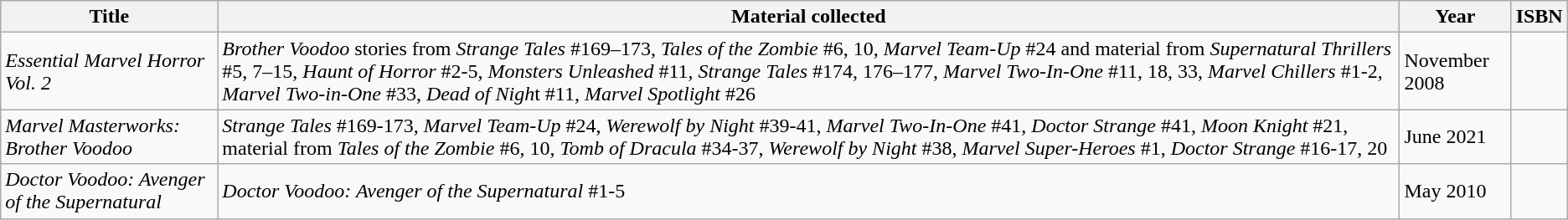<table class="wikitable sortable">
<tr>
<th>Title</th>
<th>Material collected</th>
<th>Year</th>
<th>ISBN</th>
</tr>
<tr>
<td><em>Essential Marvel Horror Vol. 2</em></td>
<td><em>Brother Voodoo</em> stories from <em>Strange Tales</em> #169–173, <em>Tales of the Zombie</em> #6, 10, <em>Marvel Team-Up</em> #24 and material from <em>Supernatural Thrillers</em> #5, 7–15, <em>Haunt of Horror</em> #2-5, <em>Monsters Unleashed</em> #11, <em>Strange Tales</em> #174, 176–177, <em>Marvel Two-In-One</em> #11, 18, 33, <em>Marvel Chillers</em> #1-2, <em>Marvel Two-in-One</em> #33, <em>Dead of Nigh</em>t #11, <em>Marvel Spotlight</em> #26</td>
<td>November 2008</td>
<td></td>
</tr>
<tr>
<td><em>Marvel Masterworks: Brother Voodoo</em></td>
<td><em>Strange Tales</em> #169-173, <em>Marvel Team-Up</em> #24, <em>Werewolf by Night</em> #39-41, <em>Marvel Two-In-One</em> #41, <em>Doctor Strange</em> #41, <em>Moon Knight</em> #21, material from <em>Tales of the Zombie</em> #6, 10, <em>Tomb of Dracula</em> #34-37, <em>Werewolf by Night</em> #38, <em>Marvel Super-Heroes</em> #1, <em>Doctor Strange</em> #16-17, 20</td>
<td>June 2021</td>
<td></td>
</tr>
<tr>
<td><em>Doctor Voodoo: Avenger of the Supernatural</em></td>
<td><em>Doctor Voodoo: Avenger of the Supernatural</em> #1-5</td>
<td>May 2010</td>
<td></td>
</tr>
</table>
